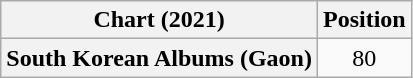<table class="wikitable plainrowheaders" style="text-align:center">
<tr>
<th scope="col">Chart (2021)</th>
<th scope="col">Position</th>
</tr>
<tr>
<th scope="row">South Korean Albums (Gaon)</th>
<td>80</td>
</tr>
</table>
